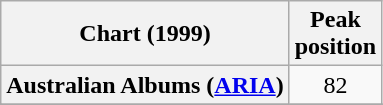<table class="wikitable sortable plainrowheaders" style="text-align:center">
<tr>
<th scope="col">Chart (1999)</th>
<th scope="col">Peak<br> position</th>
</tr>
<tr>
<th scope="row">Australian Albums (<a href='#'>ARIA</a>)</th>
<td>82</td>
</tr>
<tr>
</tr>
<tr>
</tr>
<tr>
</tr>
<tr>
</tr>
<tr>
</tr>
<tr>
</tr>
<tr>
</tr>
<tr>
</tr>
<tr>
</tr>
<tr>
</tr>
<tr>
</tr>
<tr>
</tr>
</table>
